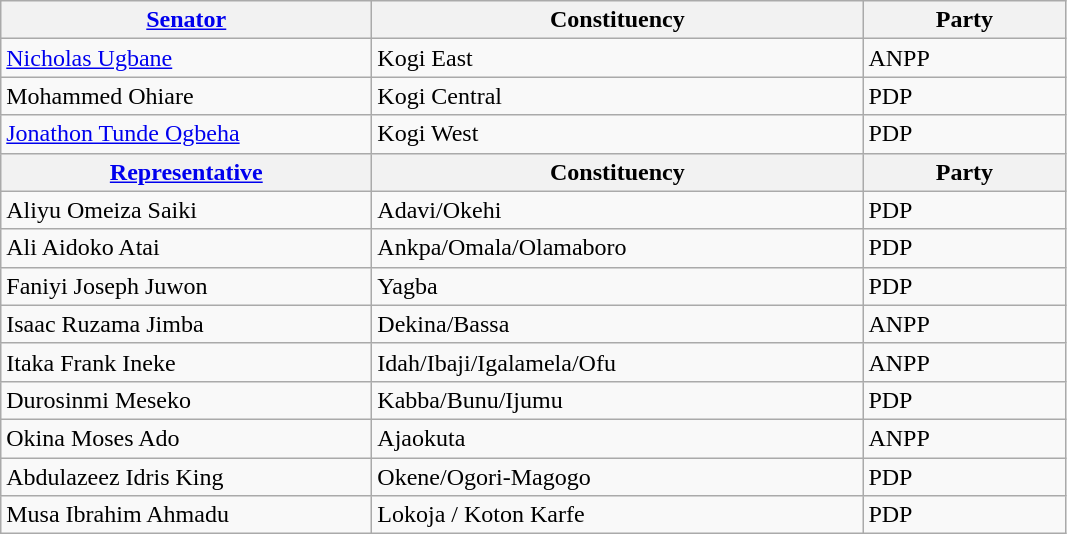<table class="wikitable">
<tr>
<th style="width:15em"><a href='#'>Senator</a></th>
<th style="width:20em">Constituency</th>
<th style="width:8em">Party</th>
</tr>
<tr>
<td><a href='#'>Nicholas Ugbane</a></td>
<td>Kogi East</td>
<td>ANPP</td>
</tr>
<tr>
<td>Mohammed Ohiare</td>
<td>Kogi Central</td>
<td>PDP</td>
</tr>
<tr>
<td><a href='#'>Jonathon Tunde Ogbeha</a></td>
<td>Kogi West</td>
<td>PDP</td>
</tr>
<tr>
<th><a href='#'>Representative</a></th>
<th>Constituency</th>
<th>Party</th>
</tr>
<tr>
<td>Aliyu Omeiza Saiki</td>
<td>Adavi/Okehi</td>
<td>PDP</td>
</tr>
<tr>
<td>Ali Aidoko Atai</td>
<td>Ankpa/Omala/Olamaboro</td>
<td>PDP</td>
</tr>
<tr>
<td>Faniyi Joseph Juwon</td>
<td>Yagba</td>
<td>PDP</td>
</tr>
<tr>
<td>Isaac Ruzama Jimba</td>
<td>Dekina/Bassa</td>
<td>ANPP</td>
</tr>
<tr>
<td>Itaka Frank Ineke</td>
<td>Idah/Ibaji/Igalamela/Ofu</td>
<td>ANPP</td>
</tr>
<tr>
<td>Durosinmi Meseko</td>
<td>Kabba/Bunu/Ijumu</td>
<td>PDP</td>
</tr>
<tr>
<td>Okina Moses Ado</td>
<td>Ajaokuta</td>
<td>ANPP</td>
</tr>
<tr>
<td>Abdulazeez Idris King</td>
<td>Okene/Ogori-Magogo</td>
<td>PDP</td>
</tr>
<tr>
<td>Musa Ibrahim Ahmadu</td>
<td>Lokoja / Koton Karfe</td>
<td>PDP</td>
</tr>
</table>
